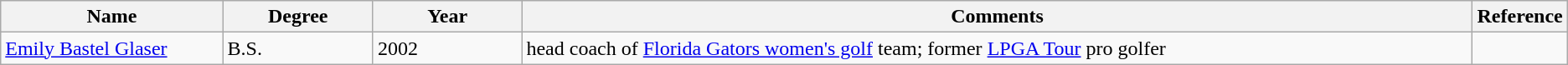<table class="wikitable sortable">
<tr>
<th style="width:15%;">Name</th>
<th style="width:10%;">Degree</th>
<th style="width:10%;">Year</th>
<th style="width:65%;">Comments</th>
<th style="width:5%;">Reference</th>
</tr>
<tr>
<td><a href='#'>Emily Bastel Glaser</a></td>
<td>B.S.</td>
<td>2002</td>
<td>head coach of <a href='#'>Florida Gators women's golf</a> team; former <a href='#'>LPGA Tour</a> pro golfer</td>
<td></td>
</tr>
</table>
